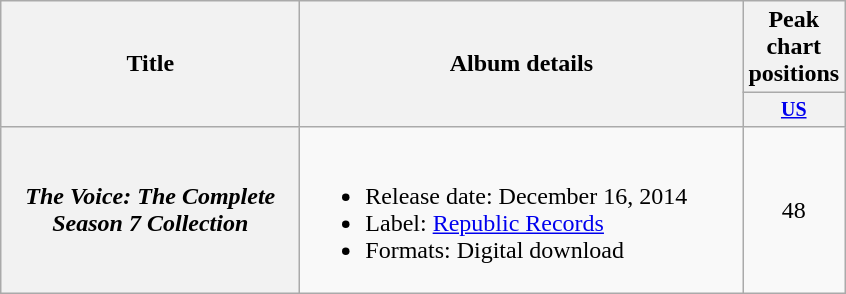<table class="wikitable plainrowheaders" style="text-align:center;">
<tr>
<th rowspan="2" style="width:12em;">Title</th>
<th rowspan="2" style="width:18em;">Album details</th>
<th>Peak chart<br>positions</th>
</tr>
<tr style="font-size:smaller;">
<th style="width:45px;"><a href='#'>US</a></th>
</tr>
<tr>
<th scope="row"><em>The Voice: The Complete Season 7 Collection</em></th>
<td style="text-align:left;"><br><ul><li>Release date: December 16, 2014</li><li>Label: <a href='#'>Republic Records</a></li><li>Formats: Digital download</li></ul></td>
<td>48</td>
</tr>
</table>
